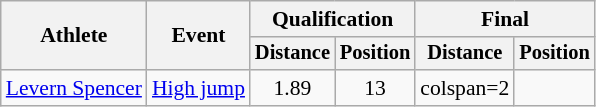<table class=wikitable style=font-size:90%>
<tr>
<th rowspan=2>Athlete</th>
<th rowspan=2>Event</th>
<th colspan=2>Qualification</th>
<th colspan=2>Final</th>
</tr>
<tr style=font-size:95%>
<th>Distance</th>
<th>Position</th>
<th>Distance</th>
<th>Position</th>
</tr>
<tr align=center>
<td align=left><a href='#'>Levern Spencer</a></td>
<td align=left><a href='#'>High jump</a></td>
<td>1.89</td>
<td>13</td>
<td>colspan=2 </td>
</tr>
</table>
